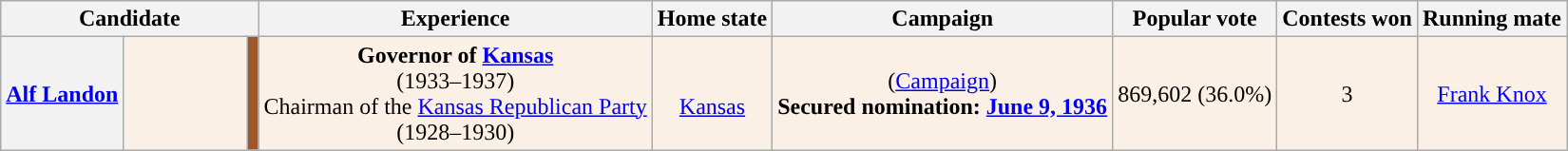<table class="wikitable sortable" style="text-align:center;">
<tr>
<th colspan="3">Candidate</th>
<th class="unsortable">Experience</th>
<th>Home state</th>
<th data-sort-type="date">Campaign</th>
<th>Popular vote</th>
<th>Contests won</th>
<th>Running mate</th>
</tr>
<tr style="background:linen;">
<th scope="row" data-sort-="Hoover"><a href='#'>Alf Landon</a></th>
<td style="min-width:80px;"></td>
<td style="background:#9e5728;"></td>
<td><strong>Governor of <a href='#'>Kansas</a></strong><br>(1933–1937)<br>Chairman of the <a href='#'>Kansas Republican Party</a><br>(1928–1930)</td>
<td><br><a href='#'>Kansas</a></td>
<td>(<a href='#'>Campaign</a>)<br><strong>Secured nomination:</strong> <strong><a href='#'>June 9, 1936</a></strong></td>
<td>869,602 (36.0%)</td>
<td>3</td>
<td><a href='#'>Frank Knox</a></td>
</tr>
</table>
